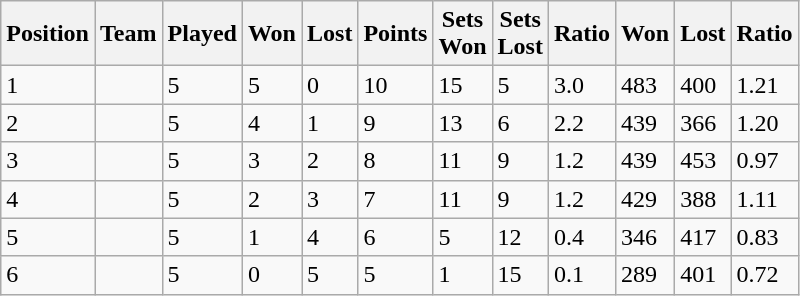<table class="wikitable">
<tr>
<th>Position</th>
<th>Team</th>
<th>Played</th>
<th>Won</th>
<th>Lost</th>
<th>Points</th>
<th>Sets<br>Won</th>
<th>Sets<br>Lost</th>
<th>Ratio</th>
<th>Won</th>
<th>Lost</th>
<th>Ratio</th>
</tr>
<tr>
<td>1</td>
<td></td>
<td>5</td>
<td>5</td>
<td>0</td>
<td>10</td>
<td>15</td>
<td>5</td>
<td>3.0</td>
<td>483</td>
<td>400</td>
<td>1.21</td>
</tr>
<tr>
<td>2</td>
<td></td>
<td>5</td>
<td>4</td>
<td>1</td>
<td>9</td>
<td>13</td>
<td>6</td>
<td>2.2</td>
<td>439</td>
<td>366</td>
<td>1.20</td>
</tr>
<tr>
<td>3</td>
<td></td>
<td>5</td>
<td>3</td>
<td>2</td>
<td>8</td>
<td>11</td>
<td>9</td>
<td>1.2</td>
<td>439</td>
<td>453</td>
<td>0.97</td>
</tr>
<tr>
<td>4</td>
<td></td>
<td>5</td>
<td>2</td>
<td>3</td>
<td>7</td>
<td>11</td>
<td>9</td>
<td>1.2</td>
<td>429</td>
<td>388</td>
<td>1.11</td>
</tr>
<tr>
<td>5</td>
<td></td>
<td>5</td>
<td>1</td>
<td>4</td>
<td>6</td>
<td>5</td>
<td>12</td>
<td>0.4</td>
<td>346</td>
<td>417</td>
<td>0.83</td>
</tr>
<tr>
<td>6</td>
<td></td>
<td>5</td>
<td>0</td>
<td>5</td>
<td>5</td>
<td>1</td>
<td>15</td>
<td>0.1</td>
<td>289</td>
<td>401</td>
<td>0.72</td>
</tr>
</table>
